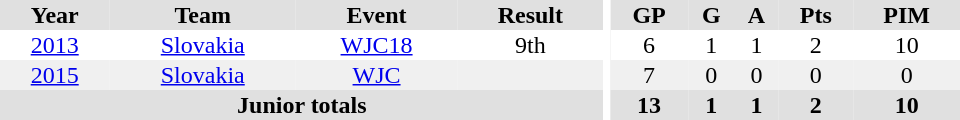<table border="0" cellpadding="1" cellspacing="0" ID="Table3" style="text-align:center; width:40em">
<tr ALIGN="center" bgcolor="#e0e0e0">
<th>Year</th>
<th>Team</th>
<th>Event</th>
<th>Result</th>
<th rowspan="99" bgcolor="#ffffff"></th>
<th>GP</th>
<th>G</th>
<th>A</th>
<th>Pts</th>
<th>PIM</th>
</tr>
<tr>
<td><a href='#'>2013</a></td>
<td><a href='#'>Slovakia</a></td>
<td><a href='#'>WJC18</a></td>
<td>9th</td>
<td>6</td>
<td>1</td>
<td>1</td>
<td>2</td>
<td>10</td>
</tr>
<tr bgcolor="#f0f0f0">
<td><a href='#'>2015</a></td>
<td><a href='#'>Slovakia</a></td>
<td><a href='#'>WJC</a></td>
<td></td>
<td>7</td>
<td>0</td>
<td>0</td>
<td>0</td>
<td>0</td>
</tr>
<tr bgcolor="#e0e0e0">
<th colspan="4">Junior totals</th>
<th>13</th>
<th>1</th>
<th>1</th>
<th>2</th>
<th>10</th>
</tr>
</table>
